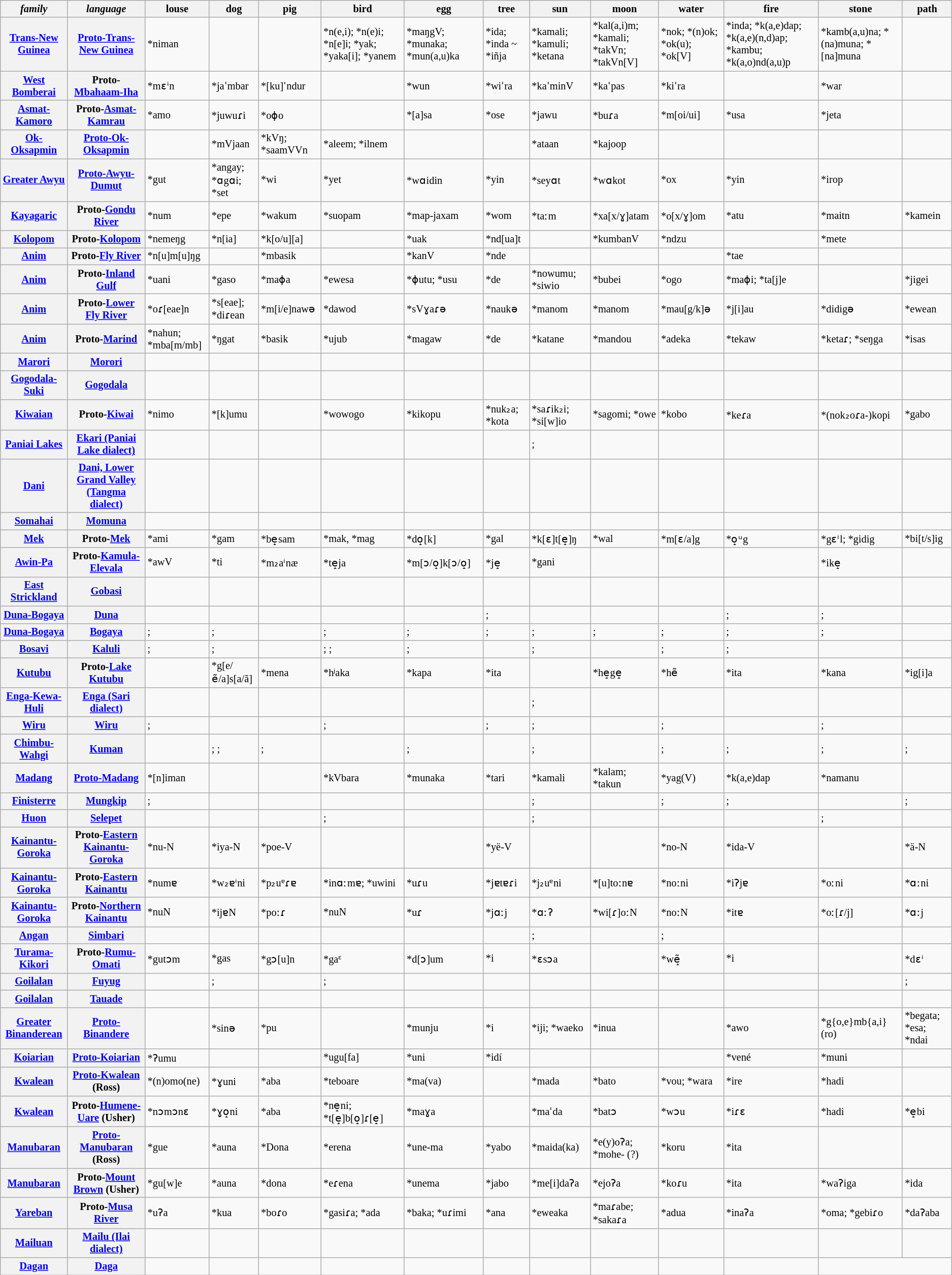<table class="wikitable collapsible sortable" style="font-size: 85%">
<tr>
<th><em>family</em></th>
<th><em>language</em></th>
<th>louse</th>
<th>dog</th>
<th>pig</th>
<th>bird</th>
<th>egg</th>
<th>tree</th>
<th>sun</th>
<th>moon</th>
<th>water</th>
<th>fire</th>
<th>stone</th>
<th>path</th>
</tr>
<tr>
<th><a href='#'>Trans-New Guinea</a></th>
<th><a href='#'>Proto-Trans-New Guinea</a></th>
<td>*niman</td>
<td></td>
<td></td>
<td>*n(e,i); *n(e)i; *n[e]i; *yak; *yaka[i]; *yanem</td>
<td>*maŋgV; *munaka; *mun(a,u)ka</td>
<td>*ida; *inda ~ *iñja</td>
<td>*kamali; *kamuli; *ketana</td>
<td>*kal(a,i)m; *kamali; *takVn; *takVn[V]</td>
<td>*nok; *(n)ok; *ok(u); *ok[V]</td>
<td>*inda; *k(a,e)dap; *k(a,e)(n,d)ap; *kambu; *k(a,o)nd(a,u)p</td>
<td>*kamb(a,u)na; *(na)muna; *[na]muna</td>
<td></td>
</tr>
<tr>
<th><a href='#'>West Bomberai</a></th>
<th>Proto-<a href='#'>Mbahaam-Iha</a></th>
<td>*mɛⁱn</td>
<td>*jaˈmbar</td>
<td>*[ku]ˈndur</td>
<td></td>
<td>*wun</td>
<td>*wiˈra</td>
<td>*kaˈminV</td>
<td>*kaˈpas</td>
<td>*kiˈra</td>
<td></td>
<td>*war</td>
<td></td>
</tr>
<tr>
<th><a href='#'>Asmat-Kamoro</a></th>
<th>Proto-<a href='#'>Asmat-Kamrau</a></th>
<td>*amo</td>
<td>*juwuɾi</td>
<td>*oɸo</td>
<td></td>
<td>*[a]sa</td>
<td>*ose</td>
<td>*jawu</td>
<td>*buɾa</td>
<td>*m[oi/ui]</td>
<td>*usa</td>
<td>*jeta</td>
<td></td>
</tr>
<tr>
<th><a href='#'>Ok-Oksapmin</a></th>
<th><a href='#'>Proto-Ok-Oksapmin</a></th>
<td></td>
<td>*mVjaan</td>
<td>*kVŋ; *saamVVn</td>
<td>*aleem; *ilnem</td>
<td></td>
<td></td>
<td>*ataan</td>
<td>*kajoop</td>
<td></td>
<td></td>
<td></td>
<td></td>
</tr>
<tr>
<th><a href='#'>Greater Awyu</a></th>
<th><a href='#'>Proto-Awyu-Dumut</a></th>
<td>*gut</td>
<td>*angay; *ɑgɑi; *set</td>
<td>*wi</td>
<td>*yet</td>
<td>*wɑidin</td>
<td>*yin</td>
<td>*seyɑt</td>
<td>*wɑkot</td>
<td>*ox</td>
<td>*yin</td>
<td>*irop</td>
<td></td>
</tr>
<tr>
<th><a href='#'>Kayagaric</a></th>
<th>Proto-<a href='#'>Gondu River</a></th>
<td>*num</td>
<td>*epe</td>
<td>*wakum</td>
<td>*suopam</td>
<td>*map-jaxam</td>
<td>*wom</td>
<td>*taːm</td>
<td>*xa[x/ɣ]atam</td>
<td>*o[x/ɣ]om</td>
<td>*atu</td>
<td>*maitn</td>
<td>*kamein</td>
</tr>
<tr>
<th><a href='#'>Kolopom</a></th>
<th>Proto-<a href='#'>Kolopom</a></th>
<td>*nemeŋg</td>
<td>*n[ia]</td>
<td>*k[o/u][a]</td>
<td></td>
<td>*uak</td>
<td>*nd[ua]t</td>
<td></td>
<td>*kumbanV</td>
<td>*ndzu</td>
<td></td>
<td>*mete</td>
<td></td>
</tr>
<tr>
<th><a href='#'>Anim</a></th>
<th>Proto-<a href='#'>Fly River</a></th>
<td>*n[u]m[u]ŋg</td>
<td></td>
<td>*mbasik</td>
<td></td>
<td>*kanV</td>
<td>*nde</td>
<td></td>
<td></td>
<td></td>
<td>*tae</td>
<td></td>
<td></td>
</tr>
<tr>
<th><a href='#'>Anim</a></th>
<th>Proto-<a href='#'>Inland Gulf</a></th>
<td>*uani</td>
<td>*gaso</td>
<td>*maɸa</td>
<td>*ewesa</td>
<td>*ɸutu; *usu</td>
<td>*de</td>
<td>*nowumu; *siwio</td>
<td>*bubei</td>
<td>*ogo</td>
<td>*maɸi; *ta[j]e</td>
<td></td>
<td>*jigei</td>
</tr>
<tr>
<th><a href='#'>Anim</a></th>
<th>Proto-<a href='#'>Lower Fly River</a></th>
<td>*oɾ[eae]n</td>
<td>*s[eae]; *diɾean</td>
<td>*m[i/e]nawə</td>
<td>*dawod</td>
<td>*sVɣaɾə</td>
<td>*naukə</td>
<td>*manom</td>
<td>*manom</td>
<td>*mau[g/k]ə</td>
<td>*j[i]au</td>
<td>*didigə</td>
<td>*ewean</td>
</tr>
<tr>
<th><a href='#'>Anim</a></th>
<th>Proto-<a href='#'>Marind</a></th>
<td>*nahun; *mba[m/mb]</td>
<td>*ŋgat</td>
<td>*basik</td>
<td>*ujub</td>
<td>*magaw</td>
<td>*de</td>
<td>*katane</td>
<td>*mandou</td>
<td>*adeka</td>
<td>*tekaw</td>
<td>*ketaɾ; *seŋga</td>
<td>*isas</td>
</tr>
<tr>
<th><a href='#'>Marori</a></th>
<th><a href='#'>Morori</a></th>
<td></td>
<td></td>
<td></td>
<td></td>
<td></td>
<td></td>
<td></td>
<td></td>
<td></td>
<td></td>
<td></td>
<td></td>
</tr>
<tr>
<th><a href='#'>Gogodala-Suki</a></th>
<th><a href='#'>Gogodala</a></th>
<td></td>
<td></td>
<td></td>
<td></td>
<td></td>
<td></td>
<td></td>
<td></td>
<td></td>
<td></td>
<td></td>
<td></td>
</tr>
<tr>
<th><a href='#'>Kiwaian</a></th>
<th>Proto-<a href='#'>Kiwai</a></th>
<td>*nimo</td>
<td>*[k]umu</td>
<td></td>
<td>*wowogo</td>
<td>*kikopu</td>
<td>*nuk₂a; *kota</td>
<td>*saɾik₂i; *si[w]io</td>
<td>*sagomi; *owe</td>
<td>*kobo</td>
<td>*keɾa</td>
<td>*(nok₂oɾa-)kopi</td>
<td>*gabo</td>
</tr>
<tr>
<th><a href='#'>Paniai Lakes</a></th>
<th><a href='#'>Ekari (Paniai Lake dialect)</a></th>
<td></td>
<td></td>
<td></td>
<td></td>
<td></td>
<td></td>
<td>; </td>
<td></td>
<td></td>
<td></td>
<td></td>
<td></td>
</tr>
<tr>
<th><a href='#'>Dani</a></th>
<th><a href='#'>Dani, Lower Grand Valley (Tangma dialect)</a></th>
<td></td>
<td></td>
<td></td>
<td></td>
<td></td>
<td></td>
<td></td>
<td></td>
<td></td>
<td></td>
<td></td>
<td></td>
</tr>
<tr>
<th><a href='#'>Somahai</a></th>
<th><a href='#'>Momuna</a></th>
<td></td>
<td></td>
<td></td>
<td></td>
<td></td>
<td></td>
<td></td>
<td></td>
<td></td>
<td></td>
<td></td>
<td></td>
</tr>
<tr>
<th><a href='#'>Mek</a></th>
<th>Proto-<a href='#'>Mek</a></th>
<td>*ami</td>
<td>*gam</td>
<td>*be̝sam</td>
<td>*mak, *mag</td>
<td>*do̝[k]</td>
<td>*gal</td>
<td>*k[ɛ]t[e̝]ŋ</td>
<td>*wal</td>
<td>*m[ɛ/a]g</td>
<td>*o̝ᵘg</td>
<td>*gɛⁱl; *gidig</td>
<td>*bi[t/s]ig</td>
</tr>
<tr>
<th><a href='#'>Awin-Pa</a></th>
<th>Proto-<a href='#'>Kamula-Elevala</a></th>
<td>*awV</td>
<td>*ti</td>
<td>*m₂aⁱnæ</td>
<td>*te̝ja</td>
<td>*m[ɔ/o̝]k[ɔ/o̝]</td>
<td>*je̝</td>
<td>*gani</td>
<td></td>
<td></td>
<td></td>
<td>*ike̝</td>
<td></td>
</tr>
<tr>
<th><a href='#'>East Strickland</a></th>
<th><a href='#'>Gobasi</a></th>
<td></td>
<td></td>
<td></td>
<td></td>
<td></td>
<td></td>
<td></td>
<td></td>
<td></td>
<td></td>
<td></td>
<td></td>
</tr>
<tr>
<th><a href='#'>Duna-Bogaya</a></th>
<th><a href='#'>Duna</a></th>
<td></td>
<td></td>
<td></td>
<td></td>
<td></td>
<td>; </td>
<td></td>
<td></td>
<td></td>
<td>; </td>
<td>; </td>
<td></td>
</tr>
<tr>
<th><a href='#'>Duna-Bogaya</a></th>
<th><a href='#'>Bogaya</a></th>
<td>; </td>
<td>; </td>
<td></td>
<td>; </td>
<td>; </td>
<td>; </td>
<td>; </td>
<td>; </td>
<td>; </td>
<td>; </td>
<td>; </td>
<td></td>
</tr>
<tr>
<th><a href='#'>Bosavi</a></th>
<th><a href='#'>Kaluli</a></th>
<td>; </td>
<td>; </td>
<td></td>
<td>; ; </td>
<td>; </td>
<td></td>
<td>; </td>
<td></td>
<td>; </td>
<td>; </td>
<td></td>
<td></td>
</tr>
<tr>
<th><a href='#'>Kutubu</a></th>
<th>Proto-<a href='#'>Lake Kutubu</a></th>
<td></td>
<td>*g[e/ẽ/a]s[a/ã]</td>
<td>*mena</td>
<td>*hʲaka</td>
<td>*kapa</td>
<td>*ita</td>
<td></td>
<td>*he̝ge̝</td>
<td>*hẽ</td>
<td>*ita</td>
<td>*kana</td>
<td>*ig[i]a</td>
</tr>
<tr>
<th><a href='#'>Enga-Kewa-Huli</a></th>
<th><a href='#'>Enga (Sari dialect)</a></th>
<td></td>
<td></td>
<td></td>
<td></td>
<td></td>
<td></td>
<td>; </td>
<td></td>
<td></td>
<td></td>
<td></td>
<td></td>
</tr>
<tr>
<th><a href='#'>Wiru</a></th>
<th><a href='#'>Wiru</a></th>
<td>; </td>
<td></td>
<td></td>
<td>; </td>
<td></td>
<td>; </td>
<td>; </td>
<td></td>
<td>; </td>
<td></td>
<td>; </td>
<td></td>
</tr>
<tr>
<th><a href='#'>Chimbu-Wahgi</a></th>
<th><a href='#'>Kuman</a></th>
<td></td>
<td>; ; </td>
<td>; </td>
<td></td>
<td>; </td>
<td></td>
<td>; </td>
<td></td>
<td>; </td>
<td>; </td>
<td>; </td>
<td>; </td>
</tr>
<tr>
<th><a href='#'>Madang</a></th>
<th><a href='#'>Proto-Madang</a></th>
<td>*[n]iman</td>
<td></td>
<td></td>
<td>*kVbara</td>
<td>*munaka</td>
<td>*tari</td>
<td>*kamali</td>
<td>*kalam; *takun</td>
<td>*yag(V)</td>
<td>*k(a,e)dap</td>
<td>*namanu</td>
<td></td>
</tr>
<tr>
<th><a href='#'>Finisterre</a></th>
<th><a href='#'>Mungkip</a></th>
<td>; </td>
<td></td>
<td></td>
<td></td>
<td></td>
<td></td>
<td>; </td>
<td></td>
<td>; </td>
<td>; </td>
<td></td>
<td>; </td>
</tr>
<tr>
<th><a href='#'>Huon</a></th>
<th><a href='#'>Selepet</a></th>
<td></td>
<td></td>
<td></td>
<td>; </td>
<td></td>
<td></td>
<td>; </td>
<td></td>
<td></td>
<td></td>
<td>; </td>
<td></td>
</tr>
<tr>
<th><a href='#'>Kainantu-Goroka</a></th>
<th>Proto-<a href='#'>Eastern Kainantu-Goroka</a></th>
<td>*nu-N</td>
<td>*iya-N</td>
<td>*poe-V</td>
<td></td>
<td></td>
<td>*yë-V</td>
<td></td>
<td></td>
<td>*no-N</td>
<td>*ida-V</td>
<td></td>
<td>*ä-N</td>
</tr>
<tr>
<th><a href='#'>Kainantu-Goroka</a></th>
<th>Proto-<a href='#'>Eastern Kainantu</a></th>
<td>*numɐ</td>
<td>*w₂ɐⁱni</td>
<td>*p₂uᵄɾɐ</td>
<td>*inɑːmɐ; *uwini</td>
<td>*uɾu</td>
<td>*jɐtɐɾi</td>
<td>*j₂uᵄni</td>
<td>*[u]toːnɐ</td>
<td>*noːni</td>
<td>*iʔjɐ</td>
<td>*oːni</td>
<td>*ɑːni</td>
</tr>
<tr>
<th><a href='#'>Kainantu-Goroka</a></th>
<th>Proto-<a href='#'>Northern Kainantu</a></th>
<td>*nuN</td>
<td>*ijɐN</td>
<td>*poːɾ</td>
<td>*nuN</td>
<td>*uɾ</td>
<td>*jɑːj</td>
<td>*ɑːʔ</td>
<td>*wi[ɾ]oːN</td>
<td>*noːN</td>
<td>*itɐ</td>
<td>*oː[ɾ/j]</td>
<td>*ɑːj</td>
</tr>
<tr>
<th><a href='#'>Angan</a></th>
<th><a href='#'>Simbari</a></th>
<td></td>
<td></td>
<td></td>
<td></td>
<td></td>
<td></td>
<td>; </td>
<td></td>
<td>; </td>
<td></td>
<td></td>
<td></td>
</tr>
<tr>
<th><a href='#'>Turama-Kikori</a></th>
<th>Proto-<a href='#'>Rumu-Omati</a></th>
<td>*gutɔm</td>
<td>*gas</td>
<td>*gɔ[u]n</td>
<td>*gaᵋ</td>
<td>*d[ɔ]um</td>
<td>*i</td>
<td>*ɛsɔa</td>
<td></td>
<td>*wẽ̝</td>
<td>*i</td>
<td></td>
<td>*dɛⁱ</td>
</tr>
<tr>
<th><a href='#'>Goilalan</a></th>
<th><a href='#'>Fuyug</a></th>
<td></td>
<td>; </td>
<td></td>
<td>; </td>
<td></td>
<td></td>
<td></td>
<td></td>
<td></td>
<td></td>
<td></td>
<td>; </td>
</tr>
<tr>
<th><a href='#'>Goilalan</a></th>
<th><a href='#'>Tauade</a></th>
<td></td>
<td></td>
<td></td>
<td></td>
<td></td>
<td></td>
<td></td>
<td></td>
<td></td>
<td></td>
<td></td>
<td></td>
</tr>
<tr>
<th><a href='#'>Greater Binanderean</a></th>
<th><a href='#'>Proto-Binandere</a></th>
<td></td>
<td>*sinә</td>
<td>*pu</td>
<td></td>
<td>*munju</td>
<td>*i</td>
<td>*iji; *waeko</td>
<td>*inua</td>
<td></td>
<td>*awo</td>
<td>*g{o,e}mb{a,i}(ro)</td>
<td>*begata; *esa; *ndai</td>
</tr>
<tr>
<th><a href='#'>Koiarian</a></th>
<th><a href='#'>Proto-Koiarian</a></th>
<td>*ʔumu</td>
<td></td>
<td></td>
<td>*ugu[fa]</td>
<td>*uni</td>
<td>*idí</td>
<td></td>
<td></td>
<td></td>
<td>*vené</td>
<td>*muni</td>
<td></td>
</tr>
<tr>
<th><a href='#'>Kwalean</a></th>
<th><a href='#'>Proto-Kwalean</a> (Ross)</th>
<td>*(n)omo(ne)</td>
<td>*ɣuni</td>
<td>*aba</td>
<td>*teboare</td>
<td>*ma(va)</td>
<td></td>
<td>*mada</td>
<td>*bato</td>
<td>*vou; *wara</td>
<td>*ire</td>
<td>*hadi</td>
<td></td>
</tr>
<tr>
<th><a href='#'>Kwalean</a></th>
<th>Proto-<a href='#'>Humene-Uare</a> (Usher)</th>
<td>*nɔmɔnɛ</td>
<td>*ɣo̝ni</td>
<td>*aba</td>
<td>*ne̝ni; *t[e̝]b[o̝]ɾ[e̝]</td>
<td>*maɣa</td>
<td></td>
<td>*maˈda</td>
<td>*batɔ</td>
<td>*wɔu</td>
<td>*iɾɛ</td>
<td>*hadi</td>
<td>*e̝bi</td>
</tr>
<tr>
<th><a href='#'>Manubaran</a></th>
<th><a href='#'>Proto-Manubaran</a> (Ross)</th>
<td>*gue</td>
<td>*auna</td>
<td>*Dona</td>
<td>*erena</td>
<td>*une-ma</td>
<td>*yabo</td>
<td>*maida(ka)</td>
<td>*e(y)oʔa; *mohe- (?)</td>
<td>*koru</td>
<td>*ita</td>
<td></td>
<td></td>
</tr>
<tr>
<th><a href='#'>Manubaran</a></th>
<th>Proto-<a href='#'>Mount Brown</a> (Usher)</th>
<td>*gu[w]e</td>
<td>*auna</td>
<td>*dona</td>
<td>*eɾena</td>
<td>*unema</td>
<td>*jabo</td>
<td>*me[i]daʔa</td>
<td>*ejoʔa</td>
<td>*koɾu</td>
<td>*ita</td>
<td>*waʔiga</td>
<td>*ida</td>
</tr>
<tr>
<th><a href='#'>Yareban</a></th>
<th>Proto-<a href='#'>Musa River</a></th>
<td>*uʔa</td>
<td>*kua</td>
<td>*boɾo</td>
<td>*gasiɾa; *ada</td>
<td>*baka; *uɾimi</td>
<td>*ana</td>
<td>*eweaka</td>
<td>*maɾabe; *sakaɾa</td>
<td>*adua</td>
<td>*inaʔa</td>
<td>*oma; *gebiɾo</td>
<td>*daʔaba</td>
</tr>
<tr>
<th><a href='#'>Mailuan</a></th>
<th><a href='#'>Mailu (Ilai dialect)</a></th>
<td></td>
<td></td>
<td></td>
<td></td>
<td></td>
<td></td>
<td></td>
<td></td>
<td></td>
<td></td>
<td></td>
<td></td>
</tr>
<tr>
<th><a href='#'>Dagan</a></th>
<th><a href='#'>Daga</a></th>
<td></td>
<td></td>
<td></td>
<td></td>
<td></td>
<td></td>
<td></td>
<td></td>
<td></td>
<td></td>
</tr>
</table>
